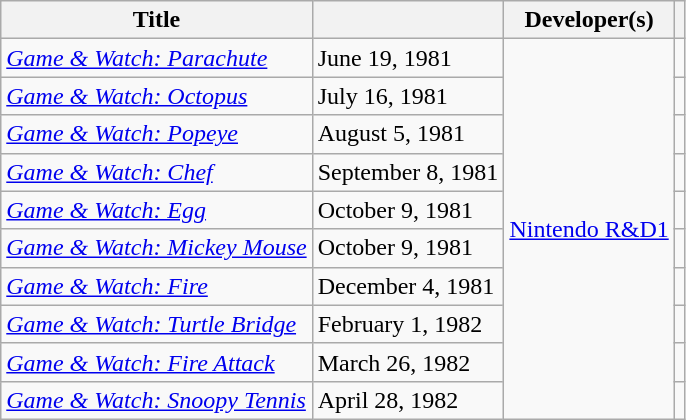<table class="wikitable plainrowheaders sortable">
<tr>
<th scope="col">Title</th>
<th scope="col" data-sort-type="date"></th>
<th scope="col">Developer(s)</th>
<th scope="col" class="unsortable"></th>
</tr>
<tr>
<td><em><a href='#'>Game & Watch: Parachute</a></em></td>
<td>June 19, 1981</td>
<td rowspan="10"><a href='#'>Nintendo R&D1</a></td>
<td></td>
</tr>
<tr>
<td><em><a href='#'>Game & Watch: Octopus</a></em></td>
<td>July 16, 1981</td>
<td></td>
</tr>
<tr>
<td><em><a href='#'>Game & Watch: Popeye</a></em></td>
<td>August 5, 1981</td>
<td></td>
</tr>
<tr>
<td><em><a href='#'>Game & Watch: Chef</a></em></td>
<td>September 8, 1981</td>
<td></td>
</tr>
<tr>
<td><em><a href='#'>Game & Watch: Egg</a></em></td>
<td>October 9, 1981</td>
<td></td>
</tr>
<tr>
<td><em><a href='#'>Game & Watch: Mickey Mouse</a></em></td>
<td>October 9, 1981</td>
<td></td>
</tr>
<tr>
<td><em><a href='#'>Game & Watch: Fire</a></em></td>
<td>December 4, 1981</td>
<td></td>
</tr>
<tr>
<td><em><a href='#'>Game & Watch: Turtle Bridge</a></em></td>
<td>February 1, 1982</td>
<td></td>
</tr>
<tr>
<td><em><a href='#'>Game & Watch: Fire Attack</a></em></td>
<td>March 26, 1982</td>
<td></td>
</tr>
<tr>
<td><em><a href='#'>Game & Watch: Snoopy Tennis</a></em></td>
<td>April 28, 1982</td>
<td></td>
</tr>
</table>
